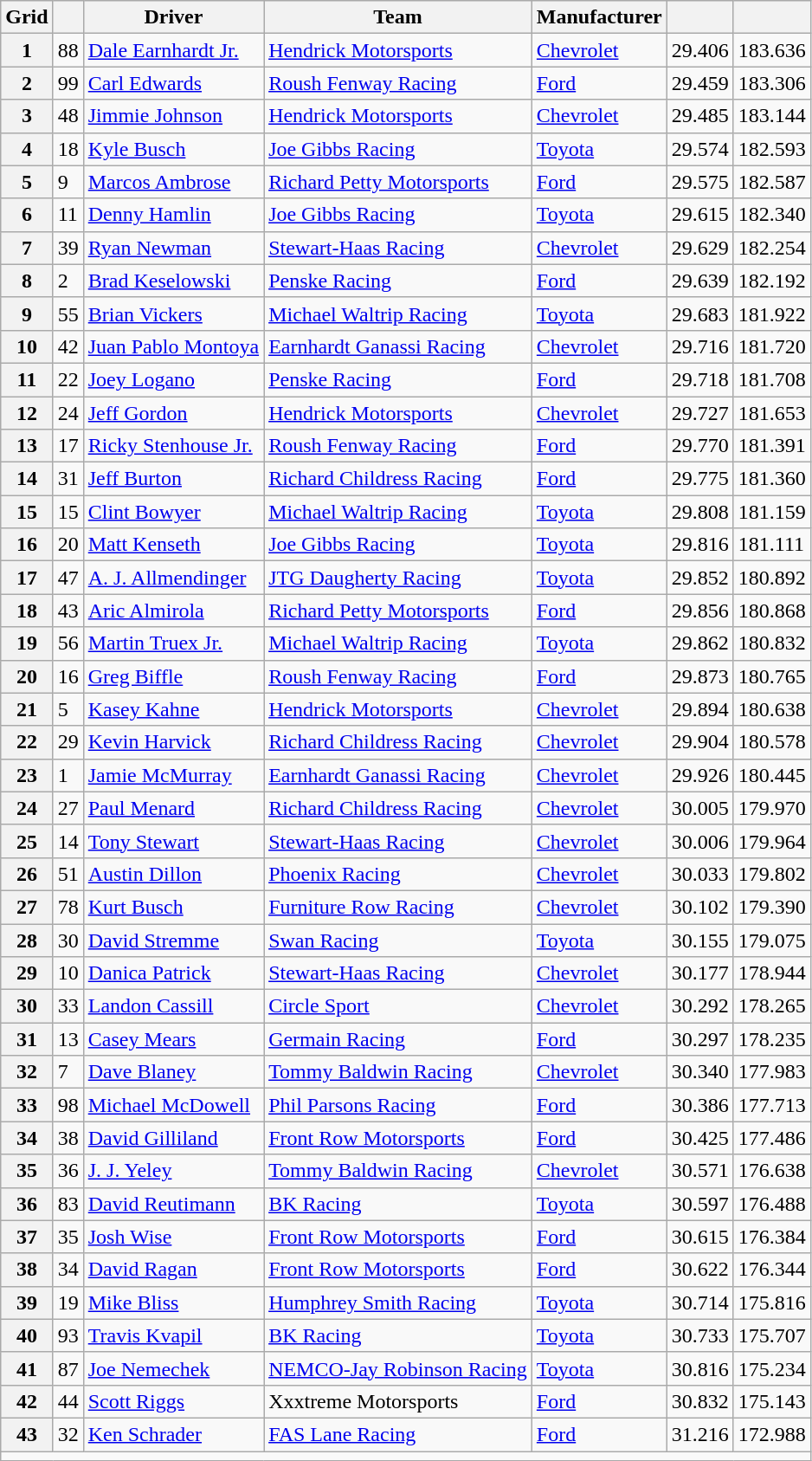<table class="wikitable">
<tr>
<th>Grid</th>
<th></th>
<th>Driver</th>
<th>Team</th>
<th>Manufacturer</th>
<th></th>
<th></th>
</tr>
<tr>
<th>1</th>
<td>88</td>
<td><a href='#'>Dale Earnhardt Jr.</a></td>
<td><a href='#'>Hendrick Motorsports</a></td>
<td><a href='#'>Chevrolet</a></td>
<td>29.406</td>
<td>183.636</td>
</tr>
<tr>
<th>2</th>
<td>99</td>
<td><a href='#'>Carl Edwards</a></td>
<td><a href='#'>Roush Fenway Racing</a></td>
<td><a href='#'>Ford</a></td>
<td>29.459</td>
<td>183.306</td>
</tr>
<tr>
<th>3</th>
<td>48</td>
<td><a href='#'>Jimmie Johnson</a></td>
<td><a href='#'>Hendrick Motorsports</a></td>
<td><a href='#'>Chevrolet</a></td>
<td>29.485</td>
<td>183.144</td>
</tr>
<tr>
<th>4</th>
<td>18</td>
<td><a href='#'>Kyle Busch</a></td>
<td><a href='#'>Joe Gibbs Racing</a></td>
<td><a href='#'>Toyota</a></td>
<td>29.574</td>
<td>182.593</td>
</tr>
<tr>
<th>5</th>
<td>9</td>
<td><a href='#'>Marcos Ambrose</a></td>
<td><a href='#'>Richard Petty Motorsports</a></td>
<td><a href='#'>Ford</a></td>
<td>29.575</td>
<td>182.587</td>
</tr>
<tr>
<th>6</th>
<td>11</td>
<td><a href='#'>Denny Hamlin</a></td>
<td><a href='#'>Joe Gibbs Racing</a></td>
<td><a href='#'>Toyota</a></td>
<td>29.615</td>
<td>182.340</td>
</tr>
<tr>
<th>7</th>
<td>39</td>
<td><a href='#'>Ryan Newman</a></td>
<td><a href='#'>Stewart-Haas Racing</a></td>
<td><a href='#'>Chevrolet</a></td>
<td>29.629</td>
<td>182.254</td>
</tr>
<tr>
<th>8</th>
<td>2</td>
<td><a href='#'>Brad Keselowski</a></td>
<td><a href='#'>Penske Racing</a></td>
<td><a href='#'>Ford</a></td>
<td>29.639</td>
<td>182.192</td>
</tr>
<tr>
<th>9</th>
<td>55</td>
<td><a href='#'>Brian Vickers</a></td>
<td><a href='#'>Michael Waltrip Racing</a></td>
<td><a href='#'>Toyota</a></td>
<td>29.683</td>
<td>181.922</td>
</tr>
<tr>
<th>10</th>
<td>42</td>
<td><a href='#'>Juan Pablo Montoya</a></td>
<td><a href='#'>Earnhardt Ganassi Racing</a></td>
<td><a href='#'>Chevrolet</a></td>
<td>29.716</td>
<td>181.720</td>
</tr>
<tr>
<th>11</th>
<td>22</td>
<td><a href='#'>Joey Logano</a></td>
<td><a href='#'>Penske Racing</a></td>
<td><a href='#'>Ford</a></td>
<td>29.718</td>
<td>181.708</td>
</tr>
<tr>
<th>12</th>
<td>24</td>
<td><a href='#'>Jeff Gordon</a></td>
<td><a href='#'>Hendrick Motorsports</a></td>
<td><a href='#'>Chevrolet</a></td>
<td>29.727</td>
<td>181.653</td>
</tr>
<tr>
<th>13</th>
<td>17</td>
<td><a href='#'>Ricky Stenhouse Jr.</a></td>
<td><a href='#'>Roush Fenway Racing</a></td>
<td><a href='#'>Ford</a></td>
<td>29.770</td>
<td>181.391</td>
</tr>
<tr>
<th>14</th>
<td>31</td>
<td><a href='#'>Jeff Burton</a></td>
<td><a href='#'>Richard Childress Racing</a></td>
<td><a href='#'>Ford</a></td>
<td>29.775</td>
<td>181.360</td>
</tr>
<tr>
<th>15</th>
<td>15</td>
<td><a href='#'>Clint Bowyer</a></td>
<td><a href='#'>Michael Waltrip Racing</a></td>
<td><a href='#'>Toyota</a></td>
<td>29.808</td>
<td>181.159</td>
</tr>
<tr>
<th>16</th>
<td>20</td>
<td><a href='#'>Matt Kenseth</a></td>
<td><a href='#'>Joe Gibbs Racing</a></td>
<td><a href='#'>Toyota</a></td>
<td>29.816</td>
<td>181.111</td>
</tr>
<tr>
<th>17</th>
<td>47</td>
<td><a href='#'>A. J. Allmendinger</a></td>
<td><a href='#'>JTG Daugherty Racing</a></td>
<td><a href='#'>Toyota</a></td>
<td>29.852</td>
<td>180.892</td>
</tr>
<tr>
<th>18</th>
<td>43</td>
<td><a href='#'>Aric Almirola</a></td>
<td><a href='#'>Richard Petty Motorsports</a></td>
<td><a href='#'>Ford</a></td>
<td>29.856</td>
<td>180.868</td>
</tr>
<tr>
<th>19</th>
<td>56</td>
<td><a href='#'>Martin Truex Jr.</a></td>
<td><a href='#'>Michael Waltrip Racing</a></td>
<td><a href='#'>Toyota</a></td>
<td>29.862</td>
<td>180.832</td>
</tr>
<tr>
<th>20</th>
<td>16</td>
<td><a href='#'>Greg Biffle</a></td>
<td><a href='#'>Roush Fenway Racing</a></td>
<td><a href='#'>Ford</a></td>
<td>29.873</td>
<td>180.765</td>
</tr>
<tr>
<th>21</th>
<td>5</td>
<td><a href='#'>Kasey Kahne</a></td>
<td><a href='#'>Hendrick Motorsports</a></td>
<td><a href='#'>Chevrolet</a></td>
<td>29.894</td>
<td>180.638</td>
</tr>
<tr>
<th>22</th>
<td>29</td>
<td><a href='#'>Kevin Harvick</a></td>
<td><a href='#'>Richard Childress Racing</a></td>
<td><a href='#'>Chevrolet</a></td>
<td>29.904</td>
<td>180.578</td>
</tr>
<tr>
<th>23</th>
<td>1</td>
<td><a href='#'>Jamie McMurray</a></td>
<td><a href='#'>Earnhardt Ganassi Racing</a></td>
<td><a href='#'>Chevrolet</a></td>
<td>29.926</td>
<td>180.445</td>
</tr>
<tr>
<th>24</th>
<td>27</td>
<td><a href='#'>Paul Menard</a></td>
<td><a href='#'>Richard Childress Racing</a></td>
<td><a href='#'>Chevrolet</a></td>
<td>30.005</td>
<td>179.970</td>
</tr>
<tr>
<th>25</th>
<td>14</td>
<td><a href='#'>Tony Stewart</a></td>
<td><a href='#'>Stewart-Haas Racing</a></td>
<td><a href='#'>Chevrolet</a></td>
<td>30.006</td>
<td>179.964</td>
</tr>
<tr>
<th>26</th>
<td>51</td>
<td><a href='#'>Austin Dillon</a></td>
<td><a href='#'>Phoenix Racing</a></td>
<td><a href='#'>Chevrolet</a></td>
<td>30.033</td>
<td>179.802</td>
</tr>
<tr>
<th>27</th>
<td>78</td>
<td><a href='#'>Kurt Busch</a></td>
<td><a href='#'>Furniture Row Racing</a></td>
<td><a href='#'>Chevrolet</a></td>
<td>30.102</td>
<td>179.390</td>
</tr>
<tr>
<th>28</th>
<td>30</td>
<td><a href='#'>David Stremme</a></td>
<td><a href='#'>Swan Racing</a></td>
<td><a href='#'>Toyota</a></td>
<td>30.155</td>
<td>179.075</td>
</tr>
<tr>
<th>29</th>
<td>10</td>
<td><a href='#'>Danica Patrick</a></td>
<td><a href='#'>Stewart-Haas Racing</a></td>
<td><a href='#'>Chevrolet</a></td>
<td>30.177</td>
<td>178.944</td>
</tr>
<tr>
<th>30</th>
<td>33</td>
<td><a href='#'>Landon Cassill</a></td>
<td><a href='#'>Circle Sport</a></td>
<td><a href='#'>Chevrolet</a></td>
<td>30.292</td>
<td>178.265</td>
</tr>
<tr>
<th>31</th>
<td>13</td>
<td><a href='#'>Casey Mears</a></td>
<td><a href='#'>Germain Racing</a></td>
<td><a href='#'>Ford</a></td>
<td>30.297</td>
<td>178.235</td>
</tr>
<tr>
<th>32</th>
<td>7</td>
<td><a href='#'>Dave Blaney</a></td>
<td><a href='#'>Tommy Baldwin Racing</a></td>
<td><a href='#'>Chevrolet</a></td>
<td>30.340</td>
<td>177.983</td>
</tr>
<tr>
<th>33</th>
<td>98</td>
<td><a href='#'>Michael McDowell</a></td>
<td><a href='#'>Phil Parsons Racing</a></td>
<td><a href='#'>Ford</a></td>
<td>30.386</td>
<td>177.713</td>
</tr>
<tr>
<th>34</th>
<td>38</td>
<td><a href='#'>David Gilliland</a></td>
<td><a href='#'>Front Row Motorsports</a></td>
<td><a href='#'>Ford</a></td>
<td>30.425</td>
<td>177.486</td>
</tr>
<tr>
<th>35</th>
<td>36</td>
<td><a href='#'>J. J. Yeley</a></td>
<td><a href='#'>Tommy Baldwin Racing</a></td>
<td><a href='#'>Chevrolet</a></td>
<td>30.571</td>
<td>176.638</td>
</tr>
<tr>
<th>36</th>
<td>83</td>
<td><a href='#'>David Reutimann</a></td>
<td><a href='#'>BK Racing</a></td>
<td><a href='#'>Toyota</a></td>
<td>30.597</td>
<td>176.488</td>
</tr>
<tr>
<th>37</th>
<td>35</td>
<td><a href='#'>Josh Wise</a></td>
<td><a href='#'>Front Row Motorsports</a></td>
<td><a href='#'>Ford</a></td>
<td>30.615</td>
<td>176.384</td>
</tr>
<tr>
<th>38</th>
<td>34</td>
<td><a href='#'>David Ragan</a></td>
<td><a href='#'>Front Row Motorsports</a></td>
<td><a href='#'>Ford</a></td>
<td>30.622</td>
<td>176.344</td>
</tr>
<tr>
<th>39</th>
<td>19</td>
<td><a href='#'>Mike Bliss</a></td>
<td><a href='#'>Humphrey Smith Racing</a></td>
<td><a href='#'>Toyota</a></td>
<td>30.714</td>
<td>175.816</td>
</tr>
<tr>
<th>40</th>
<td>93</td>
<td><a href='#'>Travis Kvapil</a></td>
<td><a href='#'>BK Racing</a></td>
<td><a href='#'>Toyota</a></td>
<td>30.733</td>
<td>175.707</td>
</tr>
<tr>
<th>41</th>
<td>87</td>
<td><a href='#'>Joe Nemechek</a></td>
<td><a href='#'>NEMCO-Jay Robinson Racing</a></td>
<td><a href='#'>Toyota</a></td>
<td>30.816</td>
<td>175.234</td>
</tr>
<tr>
<th>42</th>
<td>44</td>
<td><a href='#'>Scott Riggs</a></td>
<td>Xxxtreme Motorsports</td>
<td><a href='#'>Ford</a></td>
<td>30.832</td>
<td>175.143</td>
</tr>
<tr>
<th>43</th>
<td>32</td>
<td><a href='#'>Ken Schrader</a></td>
<td><a href='#'>FAS Lane Racing</a></td>
<td><a href='#'>Ford</a></td>
<td>31.216</td>
<td>172.988</td>
</tr>
<tr>
<td colspan="8"></td>
</tr>
</table>
